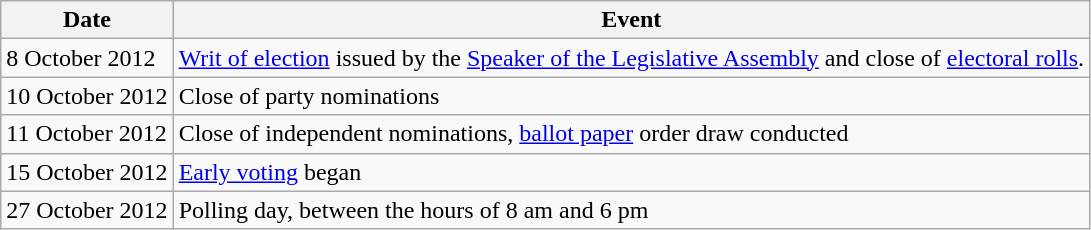<table class="wikitable">
<tr>
<th>Date</th>
<th>Event</th>
</tr>
<tr>
<td>8 October 2012</td>
<td><a href='#'>Writ of election</a> issued by the <a href='#'>Speaker of the Legislative Assembly</a> and close of <a href='#'>electoral rolls</a>.</td>
</tr>
<tr>
<td>10 October 2012</td>
<td>Close of party nominations</td>
</tr>
<tr>
<td>11 October 2012</td>
<td>Close of independent nominations, <a href='#'>ballot paper</a> order draw conducted</td>
</tr>
<tr>
<td>15 October 2012</td>
<td><a href='#'>Early voting</a> began</td>
</tr>
<tr>
<td>27 October 2012</td>
<td>Polling day, between the hours of 8 am and 6 pm</td>
</tr>
</table>
